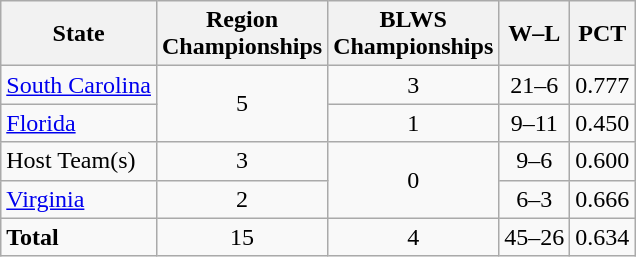<table class="wikitable">
<tr>
<th>State</th>
<th>Region<br>Championships</th>
<th>BLWS<br>Championships</th>
<th>W–L</th>
<th>PCT</th>
</tr>
<tr>
<td> <a href='#'>South Carolina</a></td>
<td align=center rowspan=2>5</td>
<td align=center>3</td>
<td align=center>21–6</td>
<td align=center>0.777</td>
</tr>
<tr>
<td> <a href='#'>Florida</a></td>
<td align=center>1</td>
<td align=center>9–11</td>
<td align=center>0.450</td>
</tr>
<tr>
<td>Host Team(s)</td>
<td align=center>3</td>
<td align=center rowspan=2>0</td>
<td align=center>9–6</td>
<td align=center>0.600</td>
</tr>
<tr>
<td> <a href='#'>Virginia</a></td>
<td align=center>2</td>
<td align=center>6–3</td>
<td align=center>0.666</td>
</tr>
<tr>
<td><strong>Total</strong></td>
<td align=center>15</td>
<td align=center>4</td>
<td align=center>45–26</td>
<td align=center>0.634</td>
</tr>
</table>
